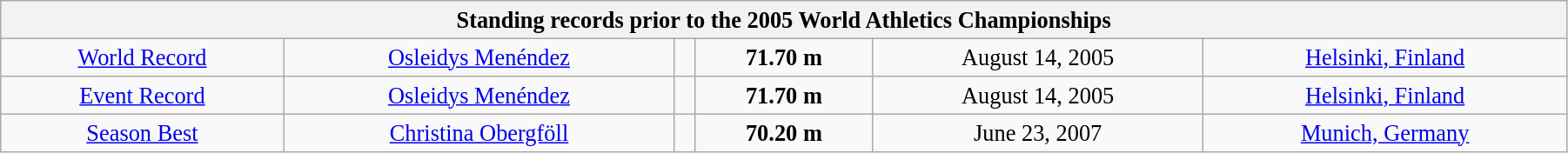<table class="wikitable" style=" text-align:center; font-size:110%;" width="95%">
<tr>
<th colspan="6">Standing records prior to the 2005 World Athletics Championships</th>
</tr>
<tr>
<td><a href='#'>World Record</a></td>
<td><a href='#'>Osleidys Menéndez</a></td>
<td align=left></td>
<td><strong>71.70 m </strong></td>
<td>August 14, 2005</td>
<td> <a href='#'>Helsinki, Finland</a></td>
</tr>
<tr>
<td><a href='#'>Event Record</a></td>
<td><a href='#'>Osleidys Menéndez</a></td>
<td align=left></td>
<td><strong>71.70 m </strong></td>
<td>August 14, 2005</td>
<td> <a href='#'>Helsinki, Finland</a></td>
</tr>
<tr>
<td><a href='#'>Season Best</a></td>
<td><a href='#'>Christina Obergföll</a></td>
<td align=left></td>
<td><strong>70.20 m </strong></td>
<td>June 23, 2007</td>
<td> <a href='#'>Munich, Germany</a></td>
</tr>
</table>
